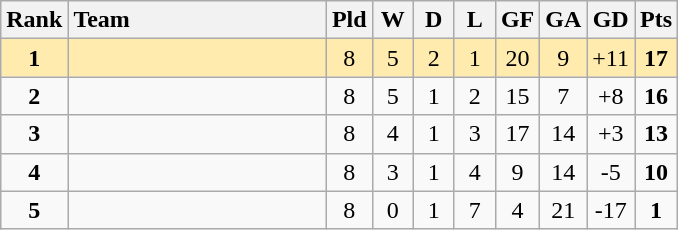<table class="wikitable" style="text-align: center;">
<tr>
<th width=30>Rank</th>
<th width=165 style="text-align:left;">Team</th>
<th width=20>Pld</th>
<th width=20>W</th>
<th width=20>D</th>
<th width=20>L</th>
<th width=20>GF</th>
<th width=20>GA</th>
<th width=20>GD</th>
<th width=20>Pts</th>
</tr>
<tr style="background:#ffebad;">
<td><strong>1</strong></td>
<td style="text-align:left;"></td>
<td>8</td>
<td>5</td>
<td>2</td>
<td>1</td>
<td>20</td>
<td>9</td>
<td>+11</td>
<td><strong>17</strong></td>
</tr>
<tr>
<td><strong>2</strong></td>
<td style="text-align:left;"></td>
<td>8</td>
<td>5</td>
<td>1</td>
<td>2</td>
<td>15</td>
<td>7</td>
<td>+8</td>
<td><strong>16</strong></td>
</tr>
<tr>
<td><strong>3</strong></td>
<td style="text-align:left;"></td>
<td>8</td>
<td>4</td>
<td>1</td>
<td>3</td>
<td>17</td>
<td>14</td>
<td>+3</td>
<td><strong>13</strong></td>
</tr>
<tr>
<td><strong>4</strong></td>
<td style="text-align:left;"></td>
<td>8</td>
<td>3</td>
<td>1</td>
<td>4</td>
<td>9</td>
<td>14</td>
<td>-5</td>
<td><strong>10</strong></td>
</tr>
<tr>
<td><strong>5</strong></td>
<td style="text-align:left;"></td>
<td>8</td>
<td>0</td>
<td>1</td>
<td>7</td>
<td>4</td>
<td>21</td>
<td>-17</td>
<td><strong>1</strong></td>
</tr>
</table>
